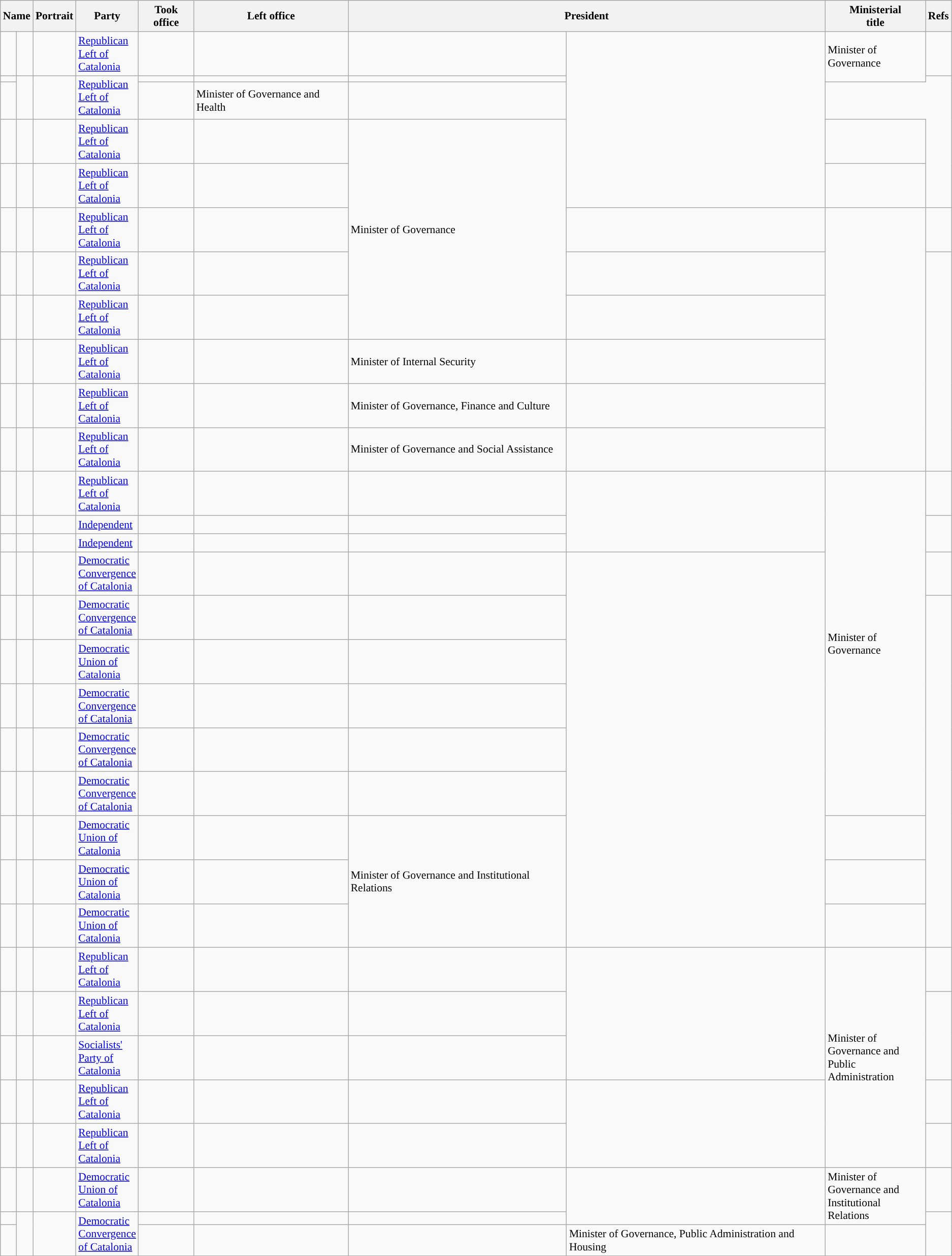<table class="wikitable plainrowheaders sortable" style="font-size:90%; text-align:left;">
<tr>
<th scope=col colspan="2">Name</th>
<th scope=col class=unsortable>Portrait</th>
<th scope=col width=50px>Party</th>
<th scope=col>Took office</th>
<th scope=col>Left office</th>
<th scope=col colspan="2">President</th>
<th width=125px>Ministerial<br>title</th>
<th scope=col width=25px class=unsortable>Refs</th>
</tr>
<tr>
<td !align="center" style="background:"></td>
<td></td>
<td align=center></td>
<td><a href='#'>Republican Left of Catalonia</a></td>
<td align=center></td>
<td align=center></td>
<td !align="center" style="background:"></td>
<td rowspan=5></td>
<td rowspan=2>Minister of Governance</td>
<td align=center></td>
</tr>
<tr>
<td !align="center" style="background:"></td>
<td rowspan=2></td>
<td align=center rowspan=2></td>
<td rowspan=2><a href='#'>Republican Left of Catalonia</a></td>
<td align=center></td>
<td align=center></td>
<td align=center></td>
</tr>
<tr>
<td align=center></td>
<td align=center></td>
<td>Minister of Governance and Health</td>
<td align=center></td>
</tr>
<tr>
<td !align="center" style="background:"></td>
<td></td>
<td align=center></td>
<td><a href='#'>Republican Left of Catalonia</a></td>
<td align=center></td>
<td align=center></td>
<td rowspan=5>Minister of Governance</td>
<td align=center></td>
</tr>
<tr>
<td !align="center" style="background:"></td>
<td></td>
<td align=center></td>
<td><a href='#'>Republican Left of Catalonia</a></td>
<td align=center></td>
<td align=center></td>
<td align=center></td>
</tr>
<tr>
<td !align="center" style="background:"></td>
<td></td>
<td align=center></td>
<td><a href='#'>Republican Left of Catalonia</a></td>
<td align=center></td>
<td align=center></td>
<td !align="center" style="background:"></td>
<td rowspan=6></td>
<td align=center></td>
</tr>
<tr>
<td !align="center" style="background:"></td>
<td></td>
<td align=center></td>
<td><a href='#'>Republican Left of Catalonia</a></td>
<td align=center></td>
<td align=center></td>
<td align=center></td>
</tr>
<tr>
<td !align="center" style="background:"></td>
<td></td>
<td align=center></td>
<td><a href='#'>Republican Left of Catalonia</a></td>
<td align=center></td>
<td align=center></td>
<td align=center></td>
</tr>
<tr>
<td !align="center" style="background:"></td>
<td></td>
<td align=center></td>
<td><a href='#'>Republican Left of Catalonia</a></td>
<td align=center></td>
<td align=center></td>
<td>Minister of Internal Security</td>
<td align=center></td>
</tr>
<tr>
<td !align="center" style="background:"></td>
<td></td>
<td align=center></td>
<td><a href='#'>Republican Left of Catalonia</a></td>
<td align=center></td>
<td align=center></td>
<td>Minister of Governance, Finance and Culture</td>
<td align=center></td>
</tr>
<tr>
<td !align="center" style="background:"></td>
<td></td>
<td align=center></td>
<td><a href='#'>Republican Left of Catalonia</a></td>
<td align=center></td>
<td align=center></td>
<td>Minister of Governance and Social Assistance</td>
<td align=center></td>
</tr>
<tr>
<td !align="center" style="background:"></td>
<td></td>
<td align=center></td>
<td><a href='#'>Republican Left of Catalonia</a></td>
<td align=center></td>
<td align=center></td>
<td !align="center" style="background:"></td>
<td rowspan=3></td>
<td rowspan=9>Minister of Governance</td>
<td align=center></td>
</tr>
<tr>
<td !align="center" style="background:"></td>
<td></td>
<td align=center></td>
<td><a href='#'>Independent</a></td>
<td align=center></td>
<td align=center></td>
<td align=center></td>
</tr>
<tr>
<td !align="center" style="background:"></td>
<td></td>
<td align=center></td>
<td><a href='#'>Independent</a></td>
<td align=center></td>
<td align=center></td>
<td align=center></td>
</tr>
<tr>
<td !align="center" style="background:"></td>
<td></td>
<td align=center></td>
<td><a href='#'>Democratic Convergence of Catalonia</a></td>
<td align=center></td>
<td align=center></td>
<td !align="center" style="background:"></td>
<td rowspan=9></td>
<td align=center></td>
</tr>
<tr>
<td !align="center" style="background:"></td>
<td></td>
<td align=center></td>
<td><a href='#'>Democratic Convergence of Catalonia</a></td>
<td align=center></td>
<td align=center></td>
<td align=center></td>
</tr>
<tr>
<td !align="center" style="background:"></td>
<td></td>
<td align=center></td>
<td><a href='#'>Democratic Union of Catalonia</a></td>
<td align=center></td>
<td align=center></td>
<td align=center></td>
</tr>
<tr>
<td !align="center" style="background:"></td>
<td></td>
<td align=center></td>
<td><a href='#'>Democratic Convergence of Catalonia</a></td>
<td align=center></td>
<td align=center></td>
<td align=center></td>
</tr>
<tr>
<td !align="center" style="background:"></td>
<td></td>
<td align=center></td>
<td><a href='#'>Democratic Convergence of Catalonia</a></td>
<td align=center></td>
<td align=center></td>
<td align=center></td>
</tr>
<tr>
<td !align="center" style="background:"></td>
<td></td>
<td align=center></td>
<td><a href='#'>Democratic Convergence of Catalonia</a></td>
<td align=center></td>
<td align=center></td>
<td align=center></td>
</tr>
<tr>
<td !align="center" style="background:"></td>
<td></td>
<td align=center></td>
<td><a href='#'>Democratic Union of Catalonia</a></td>
<td align=center></td>
<td align=center></td>
<td rowspan=3>Minister of Governance and Institutional Relations</td>
<td align=center></td>
</tr>
<tr>
<td !align="center" style="background:"></td>
<td></td>
<td align=center></td>
<td><a href='#'>Democratic Union of Catalonia</a></td>
<td align=center></td>
<td align=center></td>
<td align=center></td>
</tr>
<tr>
<td !align="center" style="background:"></td>
<td></td>
<td align=center></td>
<td><a href='#'>Democratic Union of Catalonia</a></td>
<td align=center></td>
<td align=center></td>
<td align=center></td>
</tr>
<tr>
<td !align="center" style="background:"></td>
<td></td>
<td align=center></td>
<td><a href='#'>Republican Left of Catalonia</a></td>
<td align=center></td>
<td align=center></td>
<td !align="center" style="background:"></td>
<td rowspan=3></td>
<td rowspan=5>Minister of Governance and Public Administration</td>
<td align=center></td>
</tr>
<tr>
<td !align="center" style="background:"></td>
<td></td>
<td align=center></td>
<td><a href='#'>Republican Left of Catalonia</a></td>
<td align=center></td>
<td align=center></td>
<td align=center></td>
</tr>
<tr>
<td !align="center" style="background:"></td>
<td></td>
<td align=center></td>
<td><a href='#'>Socialists' Party of Catalonia</a></td>
<td align=center></td>
<td align=center></td>
<td align=center></td>
</tr>
<tr>
<td !align="center" style="background:"></td>
<td></td>
<td align=center></td>
<td><a href='#'>Republican Left of Catalonia</a></td>
<td align=center></td>
<td align=center></td>
<td !align="center" style="background:"></td>
<td rowspan=2></td>
<td align=center></td>
</tr>
<tr>
<td !align="center" style="background:"></td>
<td></td>
<td align=center></td>
<td><a href='#'>Republican Left of Catalonia</a></td>
<td align=center></td>
<td align=center></td>
<td align=center></td>
</tr>
<tr>
<td !align="center" style="background:"></td>
<td></td>
<td align=center></td>
<td><a href='#'>Democratic Union of Catalonia</a></td>
<td align=center></td>
<td align=center></td>
<td !align="center" style="background:"></td>
<td rowspan=2></td>
<td rowspan=2>Minister of Governance and Institutional Relations</td>
<td align=center></td>
</tr>
<tr>
<td !align="center" style="background:"></td>
<td rowspan=2></td>
<td align=center rowspan=2></td>
<td rowspan=2><a href='#'>Democratic Convergence of Catalonia</a></td>
<td align=center></td>
<td align=center></td>
<td align=center></td>
</tr>
<tr>
<td align=center></td>
<td align=center></td>
<td !align="center" style="background:"></td>
<td></td>
<td>Minister of Governance, Public Administration and Housing</td>
<td align=center></td>
</tr>
</table>
